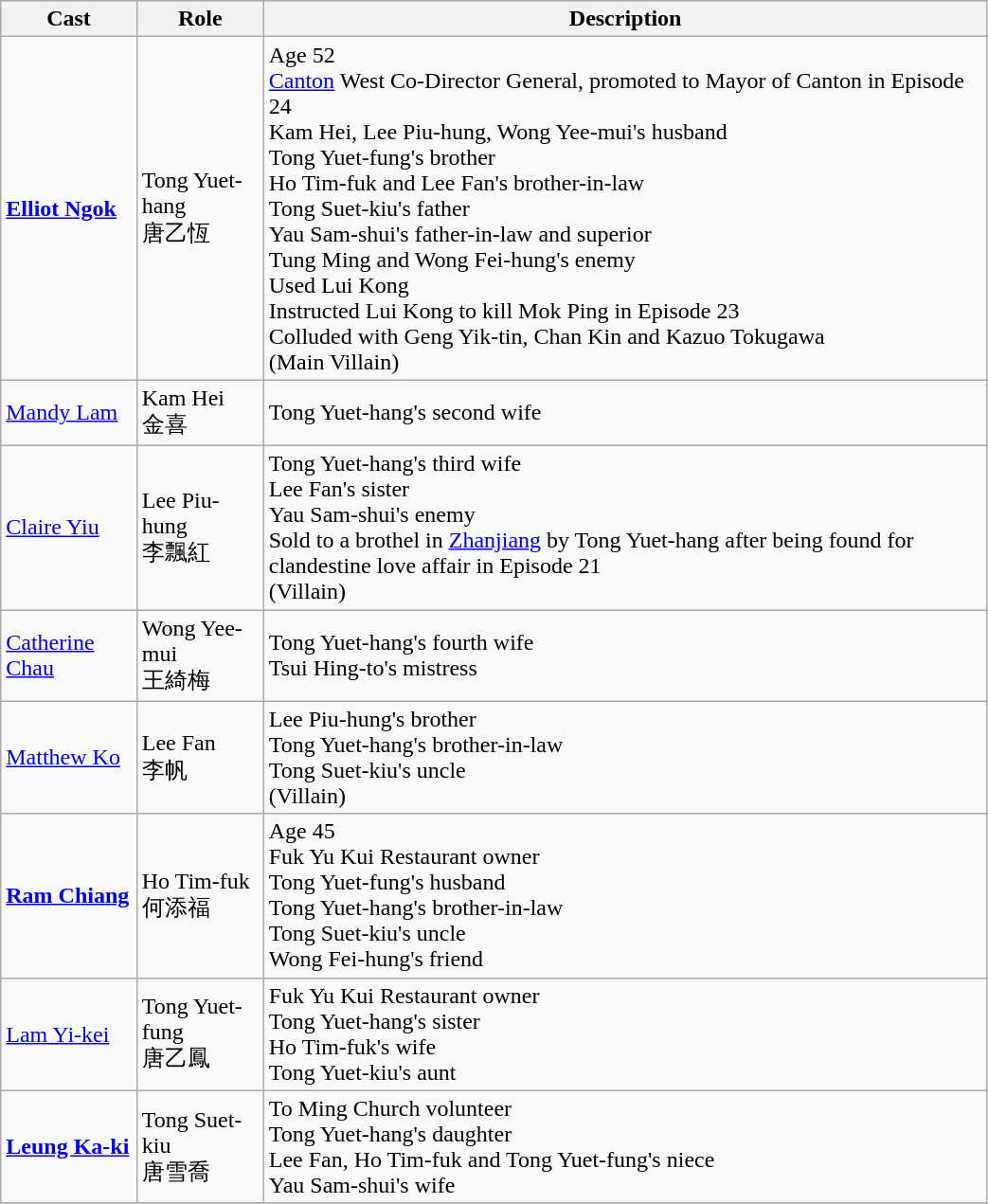<table class="wikitable" width="55%">
<tr>
<th>Cast</th>
<th>Role</th>
<th>Description</th>
</tr>
<tr>
<td><strong><a href='#'>Elliot Ngok</a></strong></td>
<td>Tong Yuet-hang<br>唐乙恆</td>
<td>Age 52<br><a href='#'>Canton</a> West Co-Director General, promoted to Mayor of Canton in Episode 24<br>Kam Hei, Lee Piu-hung, Wong Yee-mui's husband<br>Tong Yuet-fung's brother<br>Ho Tim-fuk and Lee Fan's brother-in-law<br>Tong Suet-kiu's father<br>Yau Sam-shui's father-in-law and superior<br>Tung Ming and Wong Fei-hung's enemy<br>Used Lui Kong<br>Instructed Lui Kong to kill Mok Ping in Episode 23<br>Colluded with Geng Yik-tin, Chan Kin and Kazuo Tokugawa<br>(Main Villain)</td>
</tr>
<tr>
<td><a href='#'>Mandy Lam</a></td>
<td>Kam Hei<br>金喜</td>
<td>Tong Yuet-hang's second wife</td>
</tr>
<tr>
<td><a href='#'>Claire Yiu</a></td>
<td>Lee Piu-hung<br>李飄紅</td>
<td>Tong Yuet-hang's third wife<br>Lee Fan's sister<br>Yau Sam-shui's enemy<br>Sold to a brothel in <a href='#'>Zhanjiang</a> by Tong Yuet-hang after being found for clandestine love affair in Episode 21<br>(Villain)</td>
</tr>
<tr>
<td><a href='#'>Catherine Chau</a></td>
<td>Wong Yee-mui<br>王綺梅</td>
<td>Tong Yuet-hang's fourth wife<br>Tsui Hing-to's mistress<br></td>
</tr>
<tr>
<td><a href='#'>Matthew Ko</a></td>
<td>Lee Fan<br>李帆</td>
<td>Lee Piu-hung's brother<br>Tong Yuet-hang's brother-in-law<br>Tong Suet-kiu's uncle<br>(Villain)</td>
</tr>
<tr>
<td><strong><a href='#'>Ram Chiang</a></strong></td>
<td>Ho Tim-fuk<br>何添福</td>
<td>Age 45<br>Fuk Yu Kui Restaurant owner<br>Tong Yuet-fung's husband<br>Tong Yuet-hang's brother-in-law<br>Tong Suet-kiu's uncle<br>Wong Fei-hung's friend</td>
</tr>
<tr>
<td><a href='#'>Lam Yi-kei</a></td>
<td>Tong Yuet-fung<br>唐乙鳳</td>
<td>Fuk Yu Kui Restaurant owner<br>Tong Yuet-hang's sister<br>Ho Tim-fuk's wife<br>Tong Yuet-kiu's aunt</td>
</tr>
<tr>
<td><strong><a href='#'>Leung Ka-ki</a></strong></td>
<td>Tong Suet-kiu<br>唐雪喬</td>
<td>To Ming Church volunteer<br>Tong Yuet-hang's daughter<br>Lee Fan, Ho Tim-fuk and Tong Yuet-fung's niece<br>Yau Sam-shui's wife</td>
</tr>
<tr>
</tr>
</table>
